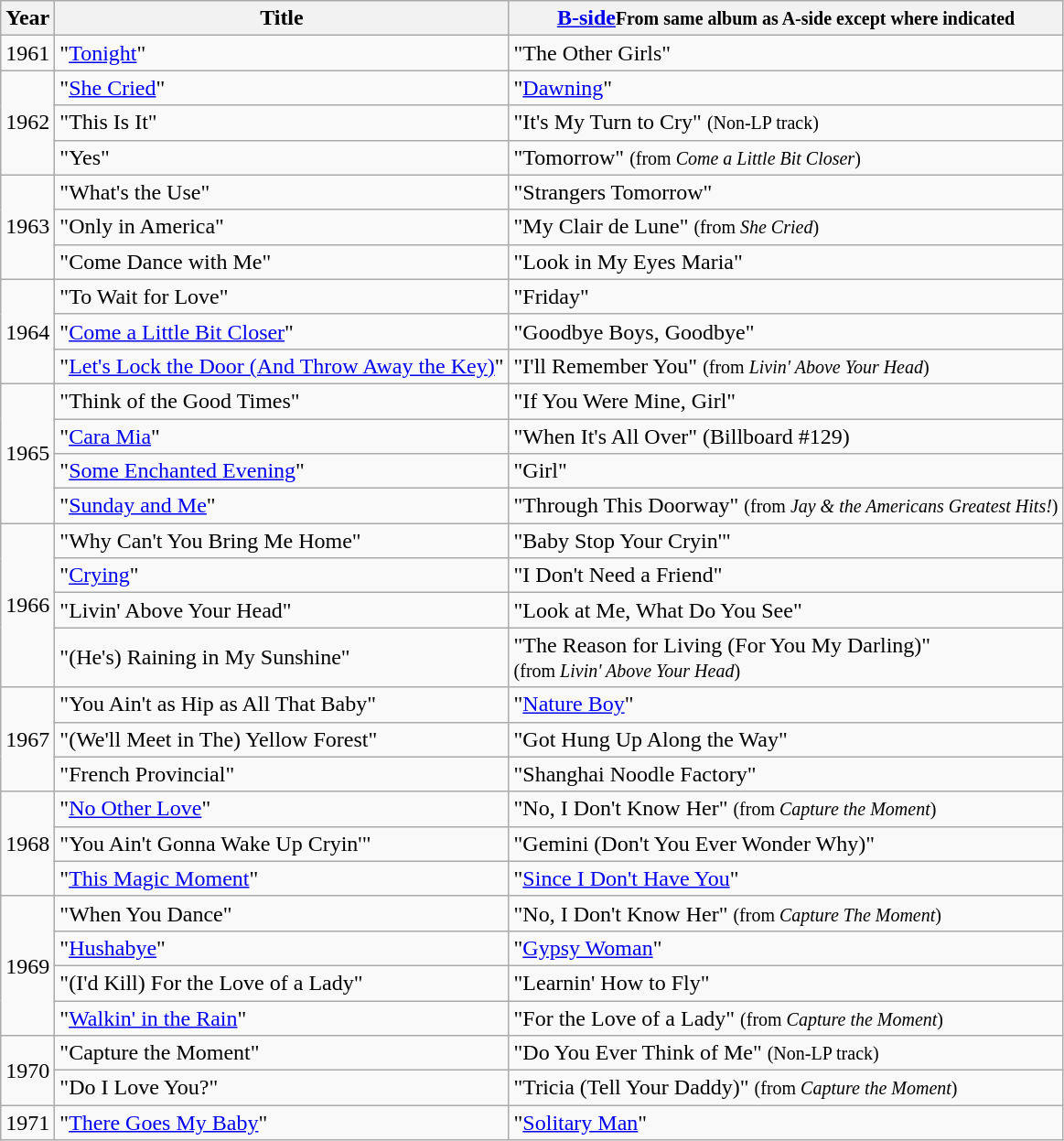<table class="wikitable">
<tr>
<th>Year</th>
<th>Title</th>
<th><a href='#'>B-side</a><small>From same album as A-side except where indicated</small></th>
</tr>
<tr>
<td rowspan="1">1961</td>
<td>"<a href='#'>Tonight</a>"</td>
<td>"The Other Girls"</td>
</tr>
<tr>
<td rowspan="3">1962</td>
<td>"<a href='#'>She Cried</a>"</td>
<td>"<a href='#'>Dawning</a>"</td>
</tr>
<tr>
<td>"This Is It"</td>
<td>"It's My Turn to Cry" <small>(Non-LP track)</small></td>
</tr>
<tr>
<td>"Yes"</td>
<td>"Tomorrow" <small>(from <em>Come a Little Bit Closer</em>)</small></td>
</tr>
<tr>
<td rowspan="3">1963</td>
<td>"What's the Use"</td>
<td>"Strangers Tomorrow"</td>
</tr>
<tr>
<td>"Only in America"</td>
<td>"My Clair de Lune" <small>(from <em>She Cried</em>)</small></td>
</tr>
<tr>
<td>"Come Dance with Me"</td>
<td>"Look in My Eyes Maria"</td>
</tr>
<tr>
<td rowspan="3">1964</td>
<td>"To Wait for Love"</td>
<td>"Friday"</td>
</tr>
<tr>
<td>"<a href='#'>Come a Little Bit Closer</a>"</td>
<td>"Goodbye Boys, Goodbye"</td>
</tr>
<tr>
<td>"<a href='#'>Let's Lock the Door (And Throw Away the Key)</a>"</td>
<td>"I'll Remember You" <small>(from <em>Livin' Above Your Head</em>)</small></td>
</tr>
<tr>
<td rowspan="4">1965</td>
<td>"Think of the Good Times"</td>
<td>"If You Were Mine, Girl"</td>
</tr>
<tr>
<td>"<a href='#'>Cara Mia</a>"</td>
<td>"When It's All Over" (Billboard #129)</td>
</tr>
<tr>
<td>"<a href='#'>Some Enchanted Evening</a>"</td>
<td>"Girl"</td>
</tr>
<tr>
<td>"<a href='#'>Sunday and Me</a>"</td>
<td>"Through This Doorway" <small>(from <em>Jay & the Americans Greatest Hits!</em>)</small></td>
</tr>
<tr>
<td rowspan="4">1966</td>
<td>"Why Can't You Bring Me Home"</td>
<td>"Baby Stop Your Cryin'"</td>
</tr>
<tr>
<td>"<a href='#'>Crying</a>"</td>
<td>"I Don't Need a Friend"</td>
</tr>
<tr>
<td>"Livin' Above Your Head"</td>
<td>"Look at Me, What Do You See"</td>
</tr>
<tr>
<td>"(He's) Raining in My Sunshine"</td>
<td>"The Reason for Living (For You My Darling)"<br><small>(from <em>Livin' Above Your Head</em>)</small></td>
</tr>
<tr>
<td rowspan="3">1967</td>
<td>"You Ain't as Hip as All That Baby"</td>
<td>"<a href='#'>Nature Boy</a>"</td>
</tr>
<tr>
<td>"(We'll Meet in The) Yellow Forest"</td>
<td>"Got Hung Up Along the Way"</td>
</tr>
<tr>
<td>"French Provincial"</td>
<td>"Shanghai Noodle Factory"</td>
</tr>
<tr>
<td rowspan="3">1968</td>
<td>"<a href='#'>No Other Love</a>"</td>
<td>"No, I Don't Know Her" <small>(from <em>Capture the Moment</em>)</small></td>
</tr>
<tr>
<td>"You Ain't Gonna Wake Up Cryin'"</td>
<td>"Gemini (Don't You Ever Wonder Why)"</td>
</tr>
<tr>
<td>"<a href='#'>This Magic Moment</a>"</td>
<td>"<a href='#'>Since I Don't Have You</a>"</td>
</tr>
<tr>
<td rowspan="4">1969</td>
<td>"When You Dance"</td>
<td>"No, I Don't Know Her" <small>(from <em>Capture The Moment</em>)</small></td>
</tr>
<tr>
<td>"<a href='#'>Hushabye</a>"</td>
<td>"<a href='#'>Gypsy Woman</a>"</td>
</tr>
<tr>
<td>"(I'd Kill) For the Love of a Lady"</td>
<td>"Learnin' How to Fly"</td>
</tr>
<tr>
<td>"<a href='#'>Walkin' in the Rain</a>"</td>
<td>"For the Love of a Lady" <small>(from <em>Capture the Moment</em>)</small></td>
</tr>
<tr>
<td rowspan="2">1970</td>
<td>"Capture the Moment"</td>
<td>"Do You Ever Think of Me" <small>(Non-LP track)</small></td>
</tr>
<tr>
<td>"Do I Love You?"</td>
<td>"Tricia (Tell Your Daddy)" <small>(from <em>Capture the Moment</em>)</small></td>
</tr>
<tr>
<td rowspan="1">1971</td>
<td>"<a href='#'>There Goes My Baby</a>"</td>
<td>"<a href='#'>Solitary Man</a>"</td>
</tr>
</table>
